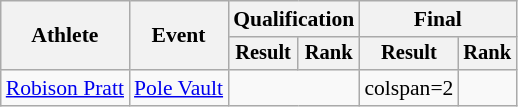<table class=wikitable style=font-size:90%;text-align:center>
<tr>
<th rowspan=2>Athlete</th>
<th rowspan=2>Event</th>
<th colspan=2>Qualification</th>
<th colspan=2>Final</th>
</tr>
<tr style=font-size:95%>
<th>Result</th>
<th>Rank</th>
<th>Result</th>
<th>Rank</th>
</tr>
<tr>
<td align=left><a href='#'>Robison Pratt</a></td>
<td align=left><a href='#'>Pole Vault</a></td>
<td colspan=2></td>
<td>colspan=2 </td>
</tr>
</table>
